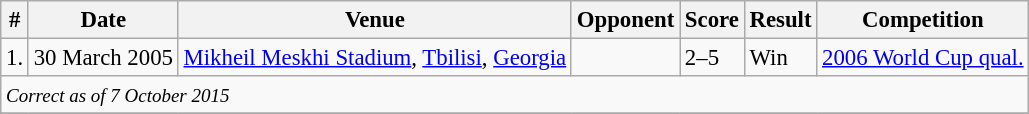<table class="wikitable" style="font-size:95%;">
<tr>
<th>#</th>
<th>Date</th>
<th>Venue</th>
<th>Opponent</th>
<th>Score</th>
<th>Result</th>
<th>Competition</th>
</tr>
<tr>
<td>1.</td>
<td>30 March 2005</td>
<td><a href='#'>Mikheil Meskhi Stadium</a>, <a href='#'>Tbilisi</a>, <a href='#'>Georgia</a></td>
<td></td>
<td>2–5</td>
<td>Win</td>
<td><a href='#'>2006 World Cup qual.</a></td>
</tr>
<tr>
<td colspan="12"><small><em>Correct as of 7 October 2015</em></small></td>
</tr>
<tr>
</tr>
</table>
